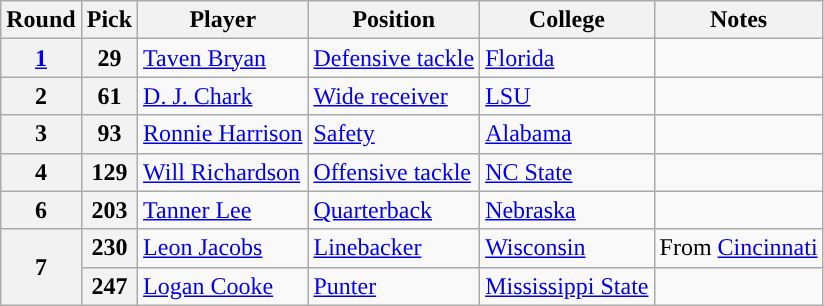<table class="wikitable">
<tr>
<th>Round</th>
<th>Pick</th>
<th>Player</th>
<th>Position</th>
<th>College</th>
<th>Notes</th>
</tr>
<tr>
<th><a href='#'>1</a></th>
<th>29</th>
<td><a href='#'>Taven Bryan</a></td>
<td><a href='#'>Defensive tackle</a></td>
<td><a href='#'>Florida</a></td>
<td></td>
</tr>
<tr>
<th>2</th>
<th>61</th>
<td><a href='#'>D. J. Chark</a></td>
<td><a href='#'>Wide receiver</a></td>
<td><a href='#'>LSU</a></td>
<td></td>
</tr>
<tr>
<th>3</th>
<th>93</th>
<td><a href='#'>Ronnie Harrison</a></td>
<td><a href='#'>Safety</a></td>
<td><a href='#'>Alabama</a></td>
<td></td>
</tr>
<tr>
<th>4</th>
<th>129</th>
<td><a href='#'>Will Richardson</a></td>
<td><a href='#'>Offensive tackle</a></td>
<td><a href='#'>NC State</a></td>
<td></td>
</tr>
<tr>
<th>6</th>
<th>203</th>
<td><a href='#'>Tanner Lee</a></td>
<td><a href='#'>Quarterback</a></td>
<td><a href='#'>Nebraska</a></td>
<td></td>
</tr>
<tr>
<th rowspan="2">7</th>
<th>230</th>
<td><a href='#'>Leon Jacobs</a></td>
<td><a href='#'>Linebacker</a></td>
<td><a href='#'>Wisconsin</a></td>
<td>From <a href='#'>Cincinnati</a></td>
</tr>
<tr>
<th>247</th>
<td><a href='#'>Logan Cooke</a></td>
<td><a href='#'>Punter</a></td>
<td><a href='#'>Mississippi State</a></td>
<td></td>
</tr>
</table>
